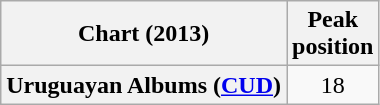<table class="wikitable plainrowheaders" style="text-align:center">
<tr>
<th scope="col">Chart (2013)</th>
<th scope="col">Peak<br>position</th>
</tr>
<tr>
<th scope="row">Uruguayan Albums (<a href='#'>CUD</a>)</th>
<td>18</td>
</tr>
</table>
